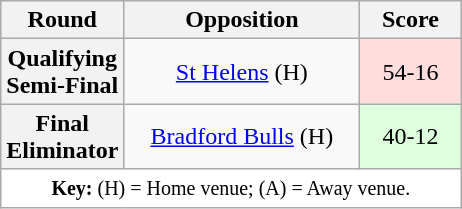<table class="wikitable plainrowheaders" style="text-align:center;margin-left:1em;">
<tr>
<th width="25">Round</th>
<th width="150">Opposition</th>
<th width="60">Score</th>
</tr>
<tr>
<th scope=row style="text-align:center">Qualifying Semi-Final</th>
<td> <a href='#'>St Helens</a> (H)</td>
<td bgcolor=FFDDDD>54-16</td>
</tr>
<tr>
<th scope=row style="text-align:center">Final Eliminator</th>
<td> <a href='#'>Bradford Bulls</a> (H)</td>
<td bgcolor=DDFFDD>40-12</td>
</tr>
<tr>
<td colspan="3" style="background-color:white;"><small><strong>Key:</strong> (H) = Home venue; (A) = Away venue.</small></td>
</tr>
</table>
